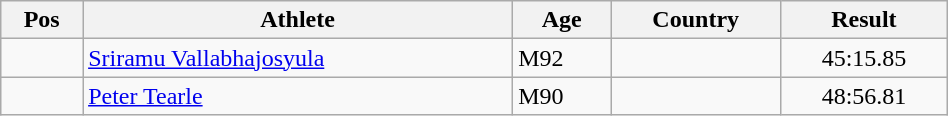<table class="wikitable"  style="text-align:center; width:50%;">
<tr>
<th>Pos</th>
<th>Athlete</th>
<th>Age</th>
<th>Country</th>
<th>Result</th>
</tr>
<tr>
<td align=center></td>
<td align=left><a href='#'>Sriramu Vallabhajosyula</a></td>
<td align=left>M92</td>
<td align=left></td>
<td>45:15.85</td>
</tr>
<tr>
<td align=center></td>
<td align=left><a href='#'>Peter Tearle</a></td>
<td align=left>M90</td>
<td align=left></td>
<td>48:56.81</td>
</tr>
</table>
